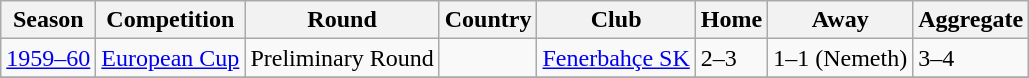<table class="wikitable">
<tr>
<th>Season</th>
<th>Competition</th>
<th>Round</th>
<th>Country</th>
<th>Club</th>
<th>Home</th>
<th>Away</th>
<th>Aggregate</th>
</tr>
<tr>
<td><a href='#'>1959–60</a></td>
<td><a href='#'>European Cup</a></td>
<td>Preliminary Round</td>
<td></td>
<td><a href='#'>Fenerbahçe SK</a></td>
<td>2–3</td>
<td>1–1 (Nemeth)</td>
<td>3–4</td>
</tr>
<tr>
</tr>
</table>
